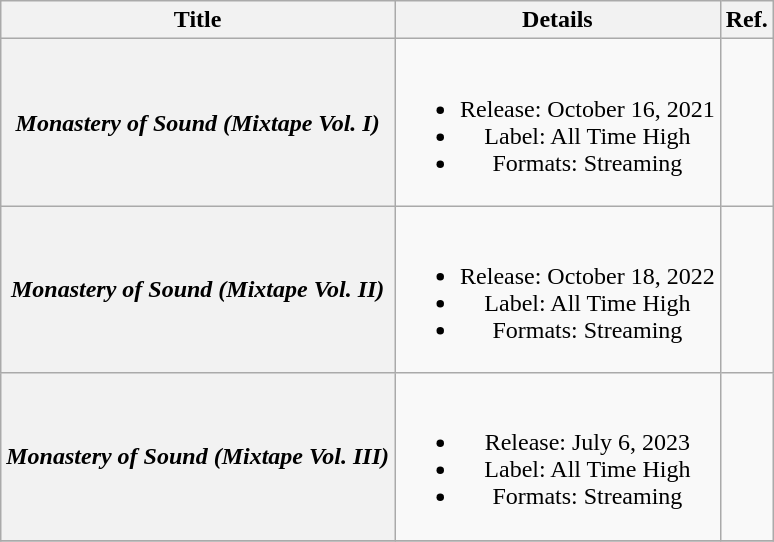<table class="wikitable plainrowheaders" style="text-align:center;" border="1">
<tr>
<th scope="col">Title</th>
<th scope="col">Details</th>
<th>Ref.</th>
</tr>
<tr>
<th scope="row"><em>Monastery of Sound (Mixtape Vol. I)</em></th>
<td><br><ul><li>Release: October 16, 2021</li><li>Label: All Time High</li><li>Formats: Streaming</li></ul></td>
<td></td>
</tr>
<tr>
<th scope="row"><em>Monastery of Sound (Mixtape Vol. II)</em></th>
<td><br><ul><li>Release: October 18, 2022</li><li>Label: All Time High</li><li>Formats: Streaming</li></ul></td>
<td></td>
</tr>
<tr>
<th scope="row"><em>Monastery of Sound (Mixtape Vol. III)</em></th>
<td><br><ul><li>Release: July 6, 2023</li><li>Label: All Time High</li><li>Formats: Streaming</li></ul></td>
<td></td>
</tr>
<tr>
</tr>
</table>
